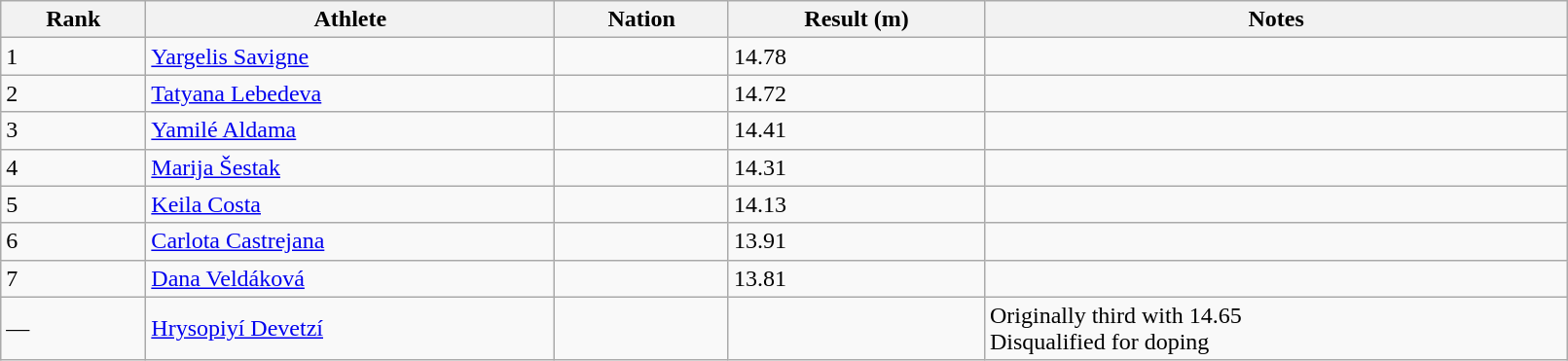<table class="wikitable" style="text=align:center;" width=85%>
<tr>
<th>Rank</th>
<th>Athlete</th>
<th>Nation</th>
<th>Result (m)</th>
<th>Notes</th>
</tr>
<tr>
<td>1</td>
<td><a href='#'>Yargelis Savigne</a></td>
<td></td>
<td>14.78</td>
<td></td>
</tr>
<tr>
<td>2</td>
<td><a href='#'>Tatyana Lebedeva</a></td>
<td></td>
<td>14.72</td>
<td></td>
</tr>
<tr>
<td>3</td>
<td><a href='#'>Yamilé Aldama</a></td>
<td></td>
<td>14.41</td>
<td></td>
</tr>
<tr>
<td>4</td>
<td><a href='#'>Marija Šestak</a></td>
<td></td>
<td>14.31</td>
<td></td>
</tr>
<tr>
<td>5</td>
<td><a href='#'>Keila Costa</a></td>
<td></td>
<td>14.13</td>
<td></td>
</tr>
<tr>
<td>6</td>
<td><a href='#'>Carlota Castrejana</a></td>
<td></td>
<td>13.91</td>
<td></td>
</tr>
<tr>
<td>7</td>
<td><a href='#'>Dana Veldáková</a></td>
<td></td>
<td>13.81</td>
<td></td>
</tr>
<tr>
<td>—</td>
<td><a href='#'>Hrysopiyí Devetzí</a></td>
<td></td>
<td></td>
<td>Originally third with 14.65<br>Disqualified for doping</td>
</tr>
</table>
